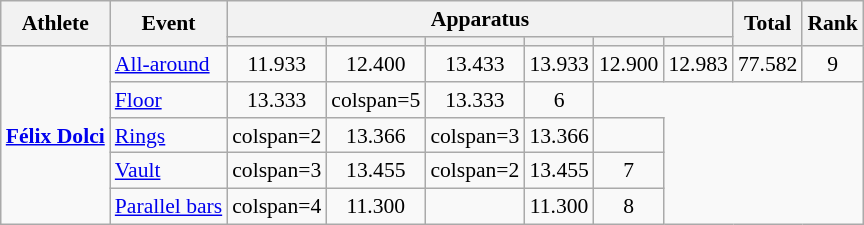<table class="wikitable" style="font-size:90%">
<tr>
<th rowspan=2>Athlete</th>
<th rowspan=2>Event</th>
<th colspan=6>Apparatus</th>
<th rowspan=2>Total</th>
<th rowspan=2>Rank</th>
</tr>
<tr style="font-size:95%">
<th></th>
<th></th>
<th></th>
<th></th>
<th></th>
<th></th>
</tr>
<tr align=center>
<td align=left rowspan=5><strong><a href='#'>Félix Dolci</a></strong></td>
<td align=left><a href='#'>All-around</a></td>
<td>11.933</td>
<td>12.400</td>
<td>13.433</td>
<td>13.933</td>
<td>12.900</td>
<td>12.983</td>
<td>77.582</td>
<td>9</td>
</tr>
<tr align=center>
<td align=left><a href='#'>Floor</a></td>
<td>13.333</td>
<td>colspan=5 </td>
<td>13.333</td>
<td>6</td>
</tr>
<tr align=center>
<td align=left><a href='#'>Rings</a></td>
<td>colspan=2 </td>
<td>13.366</td>
<td>colspan=3 </td>
<td>13.366</td>
<td></td>
</tr>
<tr align=center>
<td align=left><a href='#'>Vault</a></td>
<td>colspan=3 </td>
<td>13.455</td>
<td>colspan=2 </td>
<td>13.455</td>
<td>7</td>
</tr>
<tr align=center>
<td align=left><a href='#'>Parallel bars</a></td>
<td>colspan=4 </td>
<td>11.300</td>
<td></td>
<td>11.300</td>
<td>8</td>
</tr>
</table>
